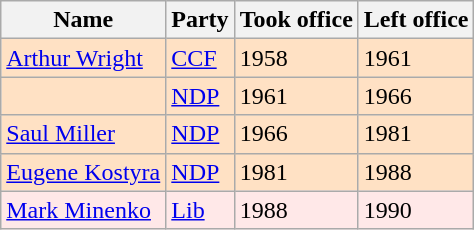<table class="wikitable">
<tr>
<th>Name</th>
<th>Party</th>
<th>Took office</th>
<th>Left office</th>
</tr>
<tr bgcolor=#FFE1C4>
<td><a href='#'>Arthur Wright</a></td>
<td><a href='#'>CCF</a></td>
<td>1958</td>
<td>1961</td>
</tr>
<tr bgcolor=#FFE1C4>
<td></td>
<td><a href='#'>NDP</a></td>
<td>1961</td>
<td>1966</td>
</tr>
<tr bgcolor=#FFE1C4>
<td><a href='#'>Saul Miller</a></td>
<td><a href='#'>NDP</a></td>
<td>1966</td>
<td>1981</td>
</tr>
<tr bgcolor=#FFE1C4>
<td><a href='#'>Eugene Kostyra</a></td>
<td><a href='#'>NDP</a></td>
<td>1981</td>
<td>1988</td>
</tr>
<tr bgcolor=#FFE8E8>
<td><a href='#'>Mark Minenko</a></td>
<td><a href='#'>Lib</a></td>
<td>1988</td>
<td>1990</td>
</tr>
</table>
